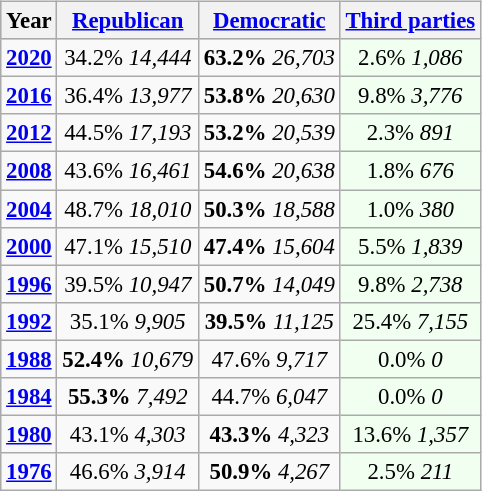<table class="wikitable" style="float:right; font-size:95%;">
<tr bgcolor=lightgrey>
<th>Year</th>
<th><a href='#'>Republican</a></th>
<th><a href='#'>Democratic</a></th>
<th><a href='#'>Third parties</a></th>
</tr>
<tr>
<td style="text-align:center;" ><strong><a href='#'>2020</a></strong></td>
<td style="text-align:center;" >34.2% <em>14,444</em></td>
<td style="text-align:center;" ><strong>63.2%</strong> <em>26,703</em></td>
<td style="text-align:center; background:honeyDew;">2.6% <em>1,086</em></td>
</tr>
<tr>
<td style="text-align:center;" ><strong><a href='#'>2016</a></strong></td>
<td style="text-align:center;" >36.4% <em>13,977</em></td>
<td style="text-align:center;" ><strong>53.8%</strong> <em>20,630</em></td>
<td style="text-align:center; background:honeyDew;">9.8% <em>3,776</em></td>
</tr>
<tr>
<td style="text-align:center;" ><strong><a href='#'>2012</a></strong></td>
<td style="text-align:center;" >44.5% <em>17,193</em></td>
<td style="text-align:center;" ><strong>53.2%</strong> <em>20,539</em></td>
<td style="text-align:center; background:honeyDew;">2.3% <em>891</em></td>
</tr>
<tr>
<td style="text-align:center;" ><strong><a href='#'>2008</a></strong></td>
<td style="text-align:center;" >43.6% <em>16,461</em></td>
<td style="text-align:center;" ><strong>54.6%</strong> <em>20,638</em></td>
<td style="text-align:center; background:honeyDew;">1.8% <em>676</em></td>
</tr>
<tr>
<td style="text-align:center;" ><strong><a href='#'>2004</a></strong></td>
<td style="text-align:center;" >48.7% <em>18,010</em></td>
<td style="text-align:center;" ><strong>50.3%</strong> <em>18,588</em></td>
<td style="text-align:center; background:honeyDew;">1.0% <em>380</em></td>
</tr>
<tr>
<td style="text-align:center;" ><strong><a href='#'>2000</a></strong></td>
<td style="text-align:center;" >47.1% <em>15,510</em></td>
<td style="text-align:center;" ><strong>47.4%</strong> <em>15,604</em></td>
<td style="text-align:center; background:honeyDew;">5.5% <em>1,839</em></td>
</tr>
<tr>
<td style="text-align:center;" ><strong><a href='#'>1996</a></strong></td>
<td style="text-align:center;" >39.5% <em>10,947</em></td>
<td style="text-align:center;" ><strong>50.7%</strong> <em>14,049</em></td>
<td style="text-align:center; background:honeyDew;">9.8% <em>2,738</em></td>
</tr>
<tr>
<td style="text-align:center;" ><strong><a href='#'>1992</a></strong></td>
<td style="text-align:center;" >35.1% <em>9,905</em></td>
<td style="text-align:center;" ><strong>39.5%</strong> <em>11,125</em></td>
<td style="text-align:center; background:honeyDew;">25.4% <em>7,155</em></td>
</tr>
<tr>
<td style="text-align:center;" ><strong><a href='#'>1988</a></strong></td>
<td style="text-align:center;" ><strong>52.4%</strong> <em>10,679</em></td>
<td style="text-align:center;" >47.6% <em>9,717</em></td>
<td style="text-align:center; background:honeyDew;">0.0% <em>0</em></td>
</tr>
<tr>
<td style="text-align:center;" ><strong><a href='#'>1984</a></strong></td>
<td style="text-align:center;" ><strong>55.3%</strong> <em>7,492</em></td>
<td style="text-align:center;" >44.7% <em>6,047</em></td>
<td style="text-align:center; background:honeyDew;">0.0% <em>0</em></td>
</tr>
<tr>
<td style="text-align:center;" ><strong><a href='#'>1980</a></strong></td>
<td style="text-align:center;" >43.1% <em>4,303</em></td>
<td style="text-align:center;" ><strong>43.3%</strong> <em>4,323</em></td>
<td style="text-align:center; background:honeyDew;">13.6% <em>1,357</em></td>
</tr>
<tr>
<td style="text-align:center;" ><strong><a href='#'>1976</a></strong></td>
<td style="text-align:center;" >46.6% <em>3,914</em></td>
<td style="text-align:center;" ><strong>50.9%</strong> <em>4,267</em></td>
<td style="text-align:center; background:honeyDew;">2.5% <em>211</em></td>
</tr>
</table>
